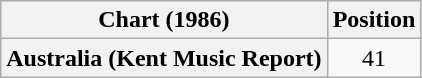<table class="wikitable plainrowheaders" style="text-align:center">
<tr>
<th>Chart (1986)</th>
<th>Position</th>
</tr>
<tr>
<th scope="row">Australia (Kent Music Report)</th>
<td>41</td>
</tr>
</table>
